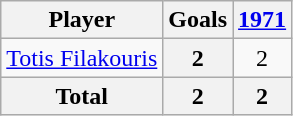<table class="wikitable sortable" style="text-align:center;">
<tr>
<th>Player</th>
<th>Goals</th>
<th><a href='#'>1971</a></th>
</tr>
<tr>
<td align="left"> <a href='#'>Totis Filakouris</a></td>
<th>2</th>
<td>2</td>
</tr>
<tr class="sortbottom">
<th>Total</th>
<th>2</th>
<th>2</th>
</tr>
</table>
